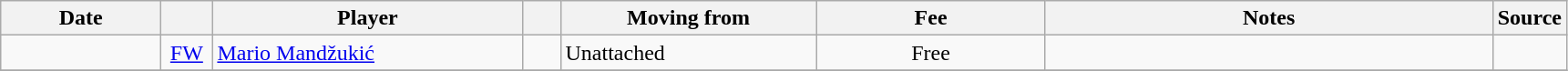<table class="wikitable sortable">
<tr>
<th style="width:110px">Date</th>
<th style="width:30px"></th>
<th style="width:220px">Player</th>
<th style="width:20px"></th>
<th style="width:180px">Moving from</th>
<th style="width:160px">Fee</th>
<th style="width:320px" class="unsortable">Notes</th>
<th style="width:35px">Source</th>
</tr>
<tr>
<td></td>
<td style="text-align:center"><a href='#'>FW</a></td>
<td> <a href='#'>Mario Mandžukić</a></td>
<td style="text-align:center"></td>
<td>Unattached</td>
<td style="text-align:center">Free</td>
<td style="text-align:center"></td>
<td></td>
</tr>
<tr>
</tr>
</table>
